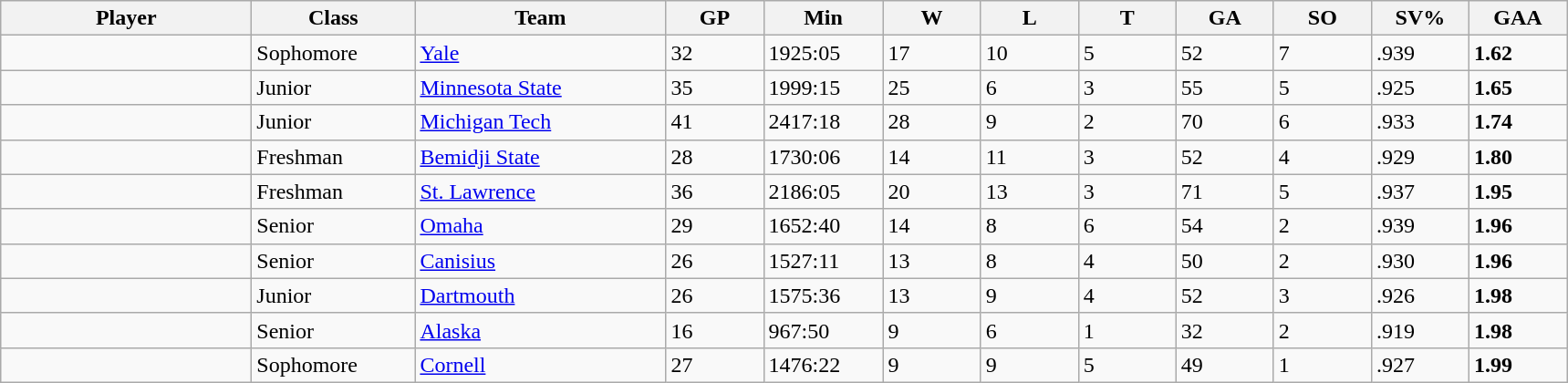<table class="wikitable sortable">
<tr>
<th style="width: 11em;">Player</th>
<th style="width: 7em;">Class</th>
<th style="width: 11em;">Team</th>
<th style="width: 4em;">GP</th>
<th style="width: 5em;">Min</th>
<th style="width: 4em;">W</th>
<th style="width: 4em;">L</th>
<th style="width: 4em;">T</th>
<th style="width: 4em;">GA</th>
<th style="width: 4em;">SO</th>
<th style="width: 4em;">SV%</th>
<th style="width: 4em;">GAA</th>
</tr>
<tr>
<td></td>
<td>Sophomore</td>
<td><a href='#'>Yale</a></td>
<td>32</td>
<td>1925:05</td>
<td>17</td>
<td>10</td>
<td>5</td>
<td>52</td>
<td>7</td>
<td>.939</td>
<td><strong>1.62</strong></td>
</tr>
<tr>
<td></td>
<td>Junior</td>
<td><a href='#'>Minnesota State</a></td>
<td>35</td>
<td>1999:15</td>
<td>25</td>
<td>6</td>
<td>3</td>
<td>55</td>
<td>5</td>
<td>.925</td>
<td><strong>1.65</strong></td>
</tr>
<tr>
<td></td>
<td>Junior</td>
<td><a href='#'>Michigan Tech</a></td>
<td>41</td>
<td>2417:18</td>
<td>28</td>
<td>9</td>
<td>2</td>
<td>70</td>
<td>6</td>
<td>.933</td>
<td><strong>1.74</strong></td>
</tr>
<tr>
<td></td>
<td>Freshman</td>
<td><a href='#'>Bemidji State</a></td>
<td>28</td>
<td>1730:06</td>
<td>14</td>
<td>11</td>
<td>3</td>
<td>52</td>
<td>4</td>
<td>.929</td>
<td><strong>1.80</strong></td>
</tr>
<tr>
<td></td>
<td>Freshman</td>
<td><a href='#'>St. Lawrence</a></td>
<td>36</td>
<td>2186:05</td>
<td>20</td>
<td>13</td>
<td>3</td>
<td>71</td>
<td>5</td>
<td>.937</td>
<td><strong>1.95</strong></td>
</tr>
<tr>
<td></td>
<td>Senior</td>
<td><a href='#'>Omaha</a></td>
<td>29</td>
<td>1652:40</td>
<td>14</td>
<td>8</td>
<td>6</td>
<td>54</td>
<td>2</td>
<td>.939</td>
<td><strong>1.96</strong></td>
</tr>
<tr>
<td></td>
<td>Senior</td>
<td><a href='#'>Canisius</a></td>
<td>26</td>
<td>1527:11</td>
<td>13</td>
<td>8</td>
<td>4</td>
<td>50</td>
<td>2</td>
<td>.930</td>
<td><strong>1.96</strong></td>
</tr>
<tr>
<td></td>
<td>Junior</td>
<td><a href='#'>Dartmouth</a></td>
<td>26</td>
<td>1575:36</td>
<td>13</td>
<td>9</td>
<td>4</td>
<td>52</td>
<td>3</td>
<td>.926</td>
<td><strong>1.98</strong></td>
</tr>
<tr>
<td></td>
<td>Senior</td>
<td><a href='#'>Alaska</a></td>
<td>16</td>
<td>967:50</td>
<td>9</td>
<td>6</td>
<td>1</td>
<td>32</td>
<td>2</td>
<td>.919</td>
<td><strong>1.98</strong></td>
</tr>
<tr>
<td></td>
<td>Sophomore</td>
<td><a href='#'>Cornell</a></td>
<td>27</td>
<td>1476:22</td>
<td>9</td>
<td>9</td>
<td>5</td>
<td>49</td>
<td>1</td>
<td>.927</td>
<td><strong>1.99</strong></td>
</tr>
</table>
